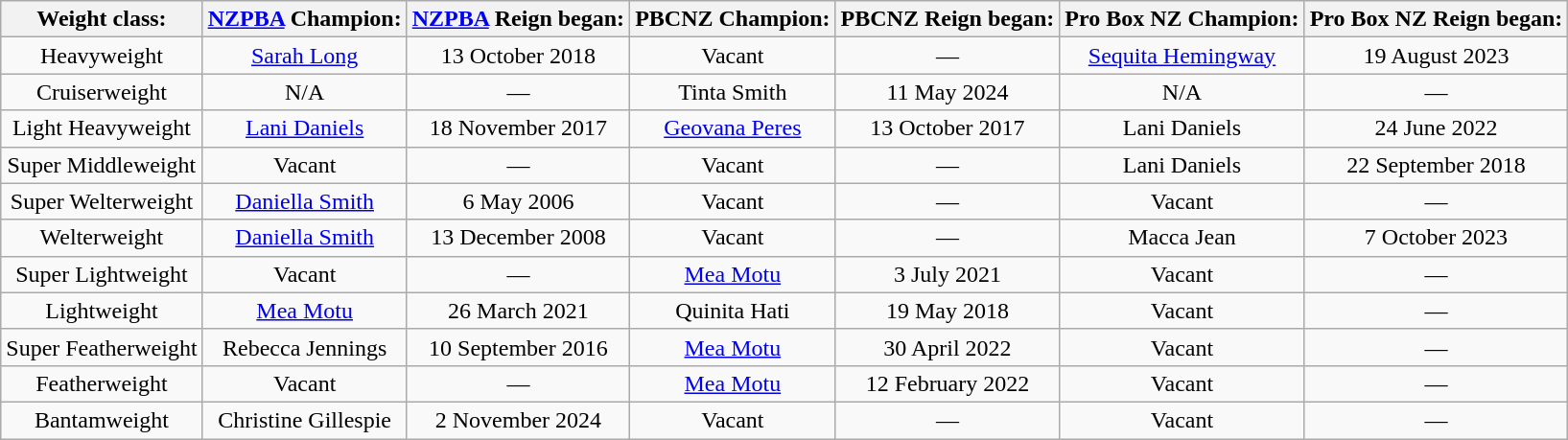<table class="wikitable">
<tr>
<th style="text-align: center;">Weight class:</th>
<th style="text-align: center;"><a href='#'>NZPBA</a> Champion:</th>
<th style="text-align: center;"><a href='#'>NZPBA</a> Reign began:</th>
<th style="text-align: center;">PBCNZ Champion:</th>
<th style="text-align: center;">PBCNZ Reign began:</th>
<th style="text-align: center;">Pro Box NZ Champion:</th>
<th style="text-align: center;">Pro Box NZ Reign began:</th>
</tr>
<tr>
<td style="text-align: center;">Heavyweight</td>
<td style="text-align: center;"><a href='#'>Sarah Long</a></td>
<td style="text-align: center;">13 October 2018</td>
<td style="text-align: center;">Vacant</td>
<td style="text-align: center;">—</td>
<td style="text-align: center;"><a href='#'>Sequita Hemingway</a></td>
<td style="text-align: center;">19 August 2023</td>
</tr>
<tr>
<td style="text-align: center;">Cruiserweight</td>
<td style="text-align: center;">N/A</td>
<td style="text-align: center;">—</td>
<td style="text-align: center;">Tinta Smith</td>
<td style="text-align: center;">11 May 2024</td>
<td style="text-align: center;">N/A</td>
<td style="text-align: center;">—</td>
</tr>
<tr>
<td style="text-align: center;">Light Heavyweight</td>
<td style="text-align: center;"><a href='#'>Lani Daniels</a></td>
<td style="text-align: center;">18 November 2017</td>
<td style="text-align: center;"><a href='#'>Geovana Peres</a></td>
<td style="text-align: center;">13 October 2017</td>
<td style="text-align: center;">Lani Daniels</td>
<td style="text-align: center;">24 June 2022</td>
</tr>
<tr>
<td style="text-align: center;">Super Middleweight</td>
<td style="text-align: center;">Vacant</td>
<td style="text-align: center;">—</td>
<td style="text-align: center;">Vacant</td>
<td style="text-align: center;">—</td>
<td style="text-align: center;">Lani Daniels</td>
<td style="text-align: center;">22 September 2018</td>
</tr>
<tr>
<td style="text-align: center;">Super Welterweight</td>
<td style="text-align: center;"><a href='#'>Daniella Smith</a></td>
<td style="text-align: center;">6 May 2006</td>
<td style="text-align: center;">Vacant</td>
<td style="text-align: center;">—</td>
<td style="text-align: center;">Vacant</td>
<td style="text-align: center;">—</td>
</tr>
<tr>
<td style="text-align: center;">Welterweight</td>
<td style="text-align: center;"><a href='#'>Daniella Smith</a></td>
<td style="text-align: center;">13 December 2008</td>
<td style="text-align: center;">Vacant</td>
<td style="text-align: center;">—</td>
<td style="text-align: center;">Macca Jean</td>
<td style="text-align: center;">7 October 2023</td>
</tr>
<tr>
<td style="text-align: center;">Super Lightweight</td>
<td style="text-align: center;">Vacant</td>
<td style="text-align: center;">—</td>
<td style="text-align: center;"><a href='#'>Mea Motu</a></td>
<td style="text-align: center;">3 July 2021</td>
<td style="text-align: center;">Vacant</td>
<td style="text-align: center;">—</td>
</tr>
<tr>
<td style="text-align: center;">Lightweight</td>
<td style="text-align: center;"><a href='#'>Mea Motu</a></td>
<td style="text-align: center;">26 March 2021</td>
<td style="text-align: center;">Quinita Hati</td>
<td style="text-align: center;">19 May 2018</td>
<td style="text-align: center;">Vacant</td>
<td style="text-align: center;">—</td>
</tr>
<tr>
<td style="text-align: center;">Super Featherweight</td>
<td style="text-align: center;">Rebecca Jennings</td>
<td style="text-align: center;">10 September 2016</td>
<td style="text-align: center;"><a href='#'>Mea Motu</a></td>
<td style="text-align: center;">30 April 2022</td>
<td style="text-align: center;">Vacant</td>
<td style="text-align: center;">—</td>
</tr>
<tr>
<td style="text-align: center;">Featherweight</td>
<td style="text-align: center;">Vacant</td>
<td style="text-align: center;">—</td>
<td style="text-align: center;"><a href='#'>Mea Motu</a></td>
<td style="text-align: center;">12 February 2022</td>
<td style="text-align: center;">Vacant</td>
<td style="text-align: center;">—</td>
</tr>
<tr>
<td style="text-align: center;">Bantamweight</td>
<td style="text-align: center;">Christine Gillespie</td>
<td style="text-align: center;">2 November 2024</td>
<td style="text-align: center;">Vacant</td>
<td style="text-align: center;">—</td>
<td style="text-align: center;">Vacant</td>
<td style="text-align: center;">—</td>
</tr>
</table>
